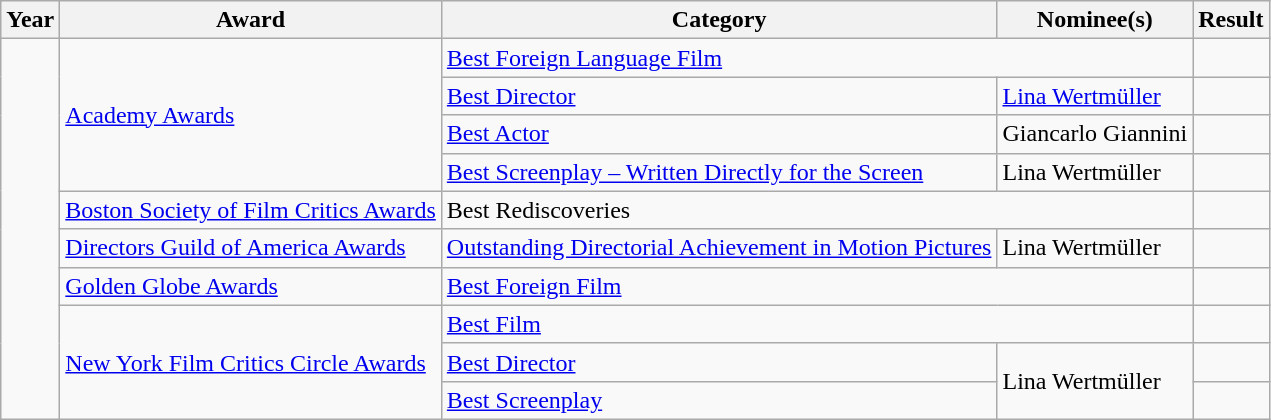<table class="wikitable">
<tr>
<th>Year</th>
<th>Award</th>
<th>Category</th>
<th>Nominee(s)</th>
<th>Result</th>
</tr>
<tr>
<td rowspan="10"></td>
<td rowspan="4"><a href='#'>Academy Awards</a></td>
<td colspan="2"><a href='#'>Best Foreign Language Film</a></td>
<td></td>
</tr>
<tr>
<td><a href='#'>Best Director</a></td>
<td><a href='#'>Lina Wertmüller</a></td>
<td></td>
</tr>
<tr>
<td><a href='#'>Best Actor</a></td>
<td>Giancarlo Giannini</td>
<td></td>
</tr>
<tr>
<td><a href='#'>Best Screenplay – Written Directly for the Screen</a></td>
<td>Lina Wertmüller</td>
<td></td>
</tr>
<tr>
<td><a href='#'>Boston Society of Film Critics Awards</a></td>
<td colspan="2">Best Rediscoveries</td>
<td></td>
</tr>
<tr>
<td><a href='#'>Directors Guild of America Awards</a></td>
<td><a href='#'>Outstanding Directorial Achievement in Motion Pictures</a></td>
<td>Lina Wertmüller</td>
<td></td>
</tr>
<tr>
<td><a href='#'>Golden Globe Awards</a></td>
<td colspan="2"><a href='#'>Best Foreign Film</a></td>
<td></td>
</tr>
<tr>
<td rowspan="3"><a href='#'>New York Film Critics Circle Awards</a></td>
<td colspan="2"><a href='#'>Best Film</a></td>
<td></td>
</tr>
<tr>
<td><a href='#'>Best Director</a></td>
<td rowspan="2">Lina Wertmüller</td>
<td></td>
</tr>
<tr>
<td><a href='#'>Best Screenplay</a></td>
<td></td>
</tr>
</table>
